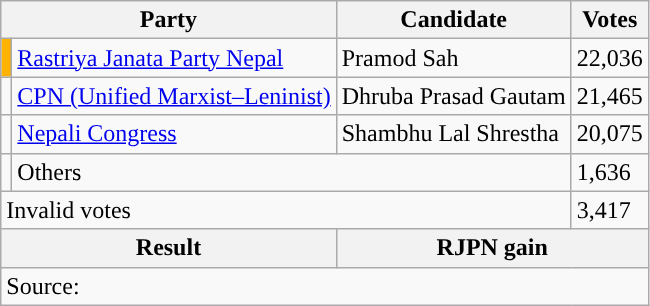<table class="wikitable">
<tr>
<th colspan="2">Party</th>
<th>Candidate</th>
<th>Votes</th>
</tr>
<tr>
<td style="background-color:#ffb300"></td>
<td><a href='#'>Rastriya Janata Party Nepal</a></td>
<td>Pramod Sah</td>
<td>22,036</td>
</tr>
<tr>
<td style="background-color:"></td>
<td><a href='#'>CPN (Unified Marxist–Leninist)</a></td>
<td>Dhruba Prasad Gautam</td>
<td>21,465</td>
</tr>
<tr>
<td style="background-color:"></td>
<td><a href='#'>Nepali Congress</a></td>
<td>Shambhu Lal Shrestha</td>
<td>20,075</td>
</tr>
<tr>
<td></td>
<td colspan="2">Others</td>
<td>1,636</td>
</tr>
<tr>
<td colspan="3">Invalid votes</td>
<td>3,417</td>
</tr>
<tr>
<th colspan="2">Result</th>
<th colspan="2">RJPN gain</th>
</tr>
<tr>
<td colspan="4">Source: </td>
</tr>
</table>
